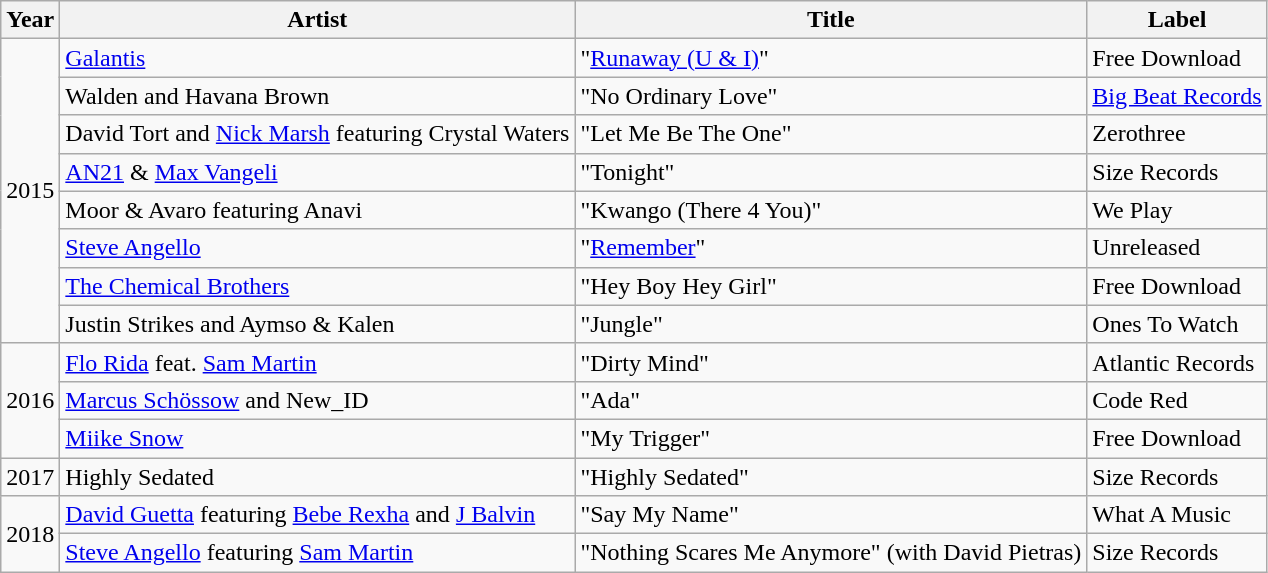<table class="wikitable plainrowheaders">
<tr>
<th>Year</th>
<th>Artist</th>
<th>Title</th>
<th>Label</th>
</tr>
<tr>
<td rowspan= "8">2015</td>
<td><a href='#'>Galantis</a></td>
<td>"<a href='#'>Runaway (U & I)</a>"</td>
<td>Free Download</td>
</tr>
<tr>
<td>Walden and Havana Brown</td>
<td>"No Ordinary Love"</td>
<td><a href='#'>Big Beat Records</a></td>
</tr>
<tr>
<td>David Tort and <a href='#'>Nick Marsh</a> featuring Crystal Waters</td>
<td>"Let Me Be The One"</td>
<td>Zerothree</td>
</tr>
<tr>
<td><a href='#'>AN21</a> & <a href='#'>Max Vangeli</a></td>
<td>"Tonight"</td>
<td>Size Records</td>
</tr>
<tr>
<td>Moor & Avaro featuring Anavi</td>
<td>"Kwango (There 4 You)"</td>
<td>We Play</td>
</tr>
<tr>
<td><a href='#'>Steve Angello</a></td>
<td>"<a href='#'>Remember</a>"</td>
<td>Unreleased</td>
</tr>
<tr>
<td><a href='#'>The Chemical Brothers</a></td>
<td>"Hey Boy Hey Girl"</td>
<td>Free Download</td>
</tr>
<tr>
<td>Justin Strikes and Aymso & Kalen</td>
<td>"Jungle"</td>
<td>Ones To Watch</td>
</tr>
<tr>
<td rowspan= "3">2016</td>
<td><a href='#'>Flo Rida</a> feat. <a href='#'>Sam Martin</a></td>
<td>"Dirty Mind"</td>
<td>Atlantic Records</td>
</tr>
<tr>
<td><a href='#'>Marcus Schössow</a> and New_ID</td>
<td>"Ada"</td>
<td>Code Red</td>
</tr>
<tr>
<td><a href='#'>Miike Snow</a></td>
<td>"My Trigger"</td>
<td>Free Download</td>
</tr>
<tr>
<td>2017</td>
<td>Highly Sedated</td>
<td>"Highly Sedated"</td>
<td>Size Records</td>
</tr>
<tr>
<td rowspan="2">2018</td>
<td><a href='#'>David Guetta</a> featuring <a href='#'>Bebe Rexha</a> and <a href='#'>J Balvin</a></td>
<td>"Say My Name"</td>
<td>What A Music</td>
</tr>
<tr>
<td><a href='#'>Steve Angello</a> featuring <a href='#'>Sam Martin</a></td>
<td>"Nothing Scares Me Anymore" (with David Pietras)</td>
<td>Size Records</td>
</tr>
</table>
